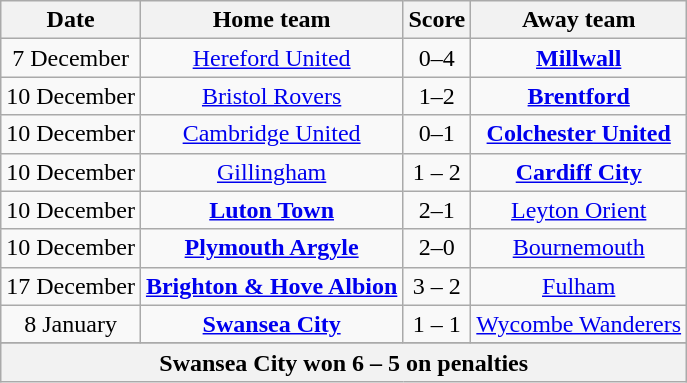<table class="wikitable" style="text-align: center">
<tr>
<th>Date</th>
<th>Home team</th>
<th>Score</th>
<th>Away team</th>
</tr>
<tr>
<td>7 December</td>
<td><a href='#'>Hereford United</a></td>
<td>0–4</td>
<td><strong><a href='#'>Millwall</a></strong></td>
</tr>
<tr>
<td>10 December</td>
<td><a href='#'>Bristol Rovers</a></td>
<td>1–2</td>
<td><strong><a href='#'>Brentford</a></strong></td>
</tr>
<tr>
<td>10 December</td>
<td><a href='#'>Cambridge United</a></td>
<td>0–1</td>
<td><strong><a href='#'>Colchester United</a></strong></td>
</tr>
<tr>
<td>10 December</td>
<td><a href='#'>Gillingham</a></td>
<td>1 – 2</td>
<td><strong><a href='#'>Cardiff City</a></strong></td>
</tr>
<tr>
<td>10 December</td>
<td><strong><a href='#'>Luton Town</a></strong></td>
<td>2–1</td>
<td><a href='#'>Leyton Orient</a></td>
</tr>
<tr>
<td>10 December</td>
<td><strong><a href='#'>Plymouth Argyle</a></strong></td>
<td>2–0</td>
<td><a href='#'>Bournemouth</a></td>
</tr>
<tr>
<td>17 December</td>
<td><strong><a href='#'>Brighton & Hove Albion</a></strong></td>
<td>3 – 2</td>
<td><a href='#'>Fulham</a></td>
</tr>
<tr>
<td>8 January</td>
<td><strong><a href='#'>Swansea City</a></strong></td>
<td>1 – 1</td>
<td><a href='#'>Wycombe Wanderers</a></td>
</tr>
<tr>
</tr>
<tr>
<th colspan="5">Swansea City won 6 – 5 on penalties</th>
</tr>
</table>
